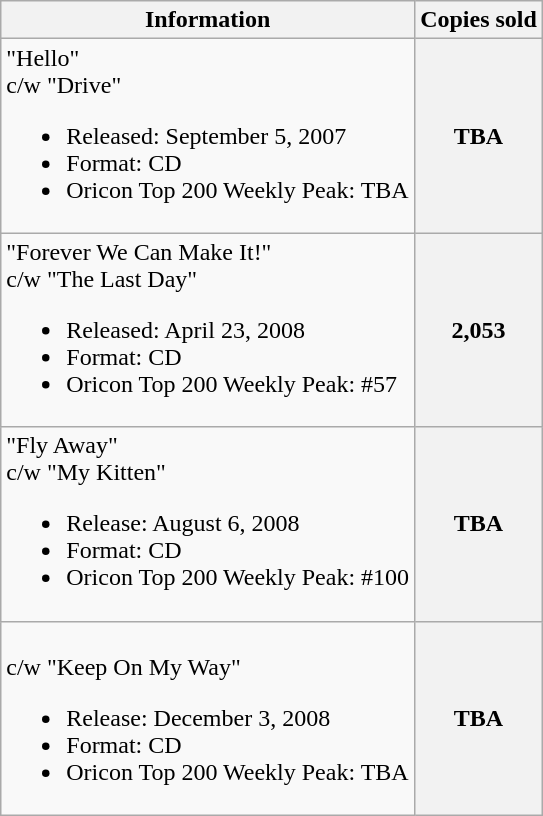<table class="wikitable">
<tr>
<th>Information</th>
<th>Copies sold</th>
</tr>
<tr>
<td>"Hello" <br>c/w "Drive"<br><ul><li>Released: September 5, 2007</li><li>Format: CD</li><li>Oricon Top 200 Weekly Peak: TBA</li></ul></td>
<th>TBA</th>
</tr>
<tr>
<td>"Forever We Can Make It!" <br>c/w "The Last Day"<br><ul><li>Released: April 23, 2008</li><li>Format: CD</li><li>Oricon Top 200 Weekly Peak: #57</li></ul></td>
<th>2,053</th>
</tr>
<tr>
<td>"Fly Away" <br>c/w "My Kitten"<br><ul><li>Release: August 6, 2008</li><li>Format: CD</li><li>Oricon Top 200 Weekly Peak: #100</li></ul></td>
<th>TBA</th>
</tr>
<tr>
<td><br>c/w "Keep On My Way"<br><ul><li>Release: December 3, 2008</li><li>Format: CD</li><li>Oricon Top 200 Weekly Peak: TBA</li></ul></td>
<th>TBA</th>
</tr>
</table>
